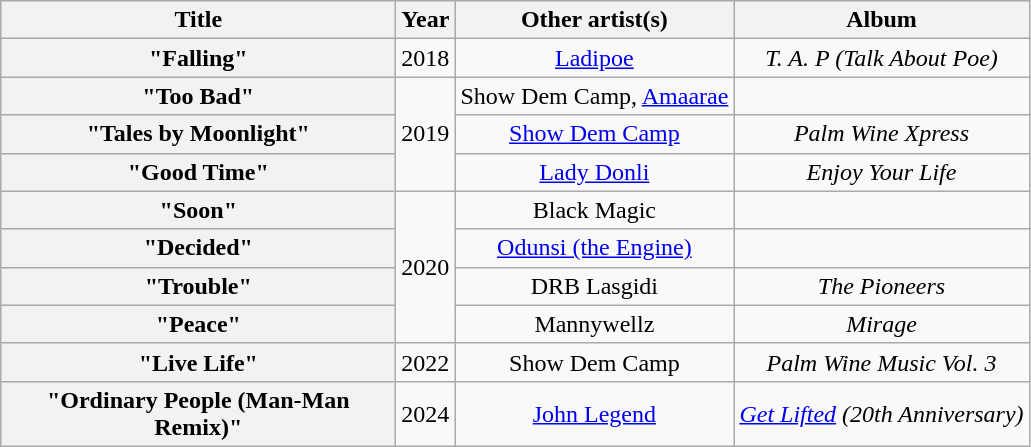<table class="wikitable plainrowheaders" style="text-align:center;" border="1">
<tr>
<th scope="col" style="width:16em;">Title</th>
<th scope="col">Year</th>
<th scope="col">Other artist(s)</th>
<th scope="col">Album</th>
</tr>
<tr>
<th scope="row">"Falling"</th>
<td>2018</td>
<td><a href='#'>Ladipoe</a></td>
<td><em>T. A. P (Talk About Poe)</em></td>
</tr>
<tr>
<th scope="row">"Too Bad"</th>
<td rowspan="3">2019</td>
<td>Show Dem Camp, <a href='#'>Amaarae</a></td>
<td></td>
</tr>
<tr>
<th scope="row">"Tales by Moonlight"</th>
<td><a href='#'>Show Dem Camp</a></td>
<td><em>Palm Wine Xpress</em></td>
</tr>
<tr>
<th scope="row">"Good Time"</th>
<td><a href='#'>Lady Donli</a></td>
<td><em>Enjoy Your Life</em></td>
</tr>
<tr>
<th scope="row">"Soon"</th>
<td rowspan="4">2020</td>
<td>Black Magic</td>
<td></td>
</tr>
<tr>
<th scope="row">"Decided"</th>
<td><a href='#'>Odunsi (the Engine)</a></td>
<td></td>
</tr>
<tr>
<th scope="row">"Trouble"</th>
<td>DRB Lasgidi</td>
<td><em>The Pioneers</em></td>
</tr>
<tr>
<th scope="row">"Peace"</th>
<td>Mannywellz</td>
<td><em>Mirage</em></td>
</tr>
<tr>
<th scope="row">"Live Life"</th>
<td>2022</td>
<td>Show Dem Camp</td>
<td><em>Palm Wine Music Vol. 3</em></td>
</tr>
<tr>
<th scope="row">"Ordinary People (Man-Man Remix)"</th>
<td>2024</td>
<td><a href='#'>John Legend</a></td>
<td><em><a href='#'>Get Lifted</a> (20th Anniversary)</em></td>
</tr>
</table>
